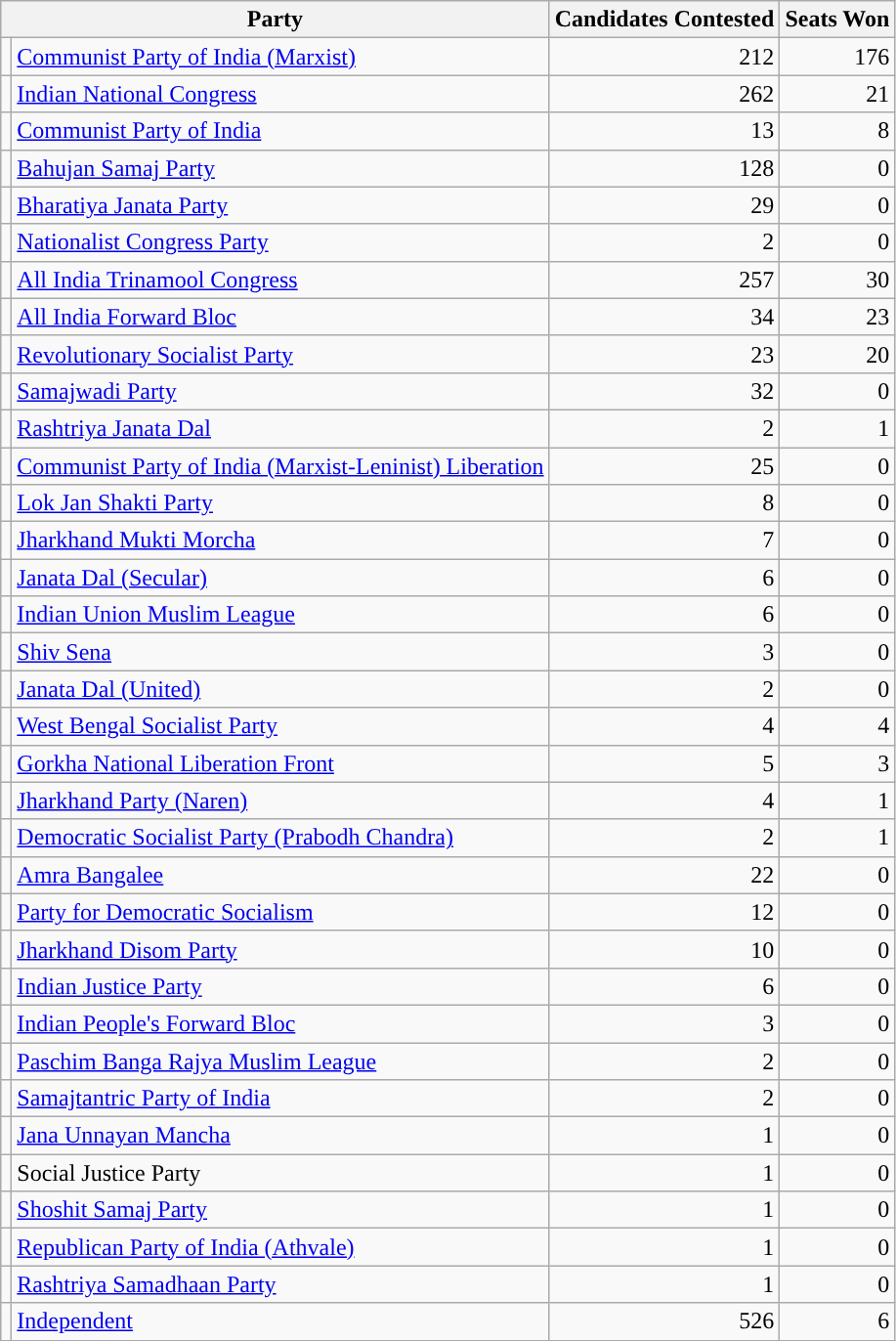<table class=wikitable>
<tr>
<th colspan="2">Party</th>
<th>Candidates Contested</th>
<th>Seats Won </th>
</tr>
<tr>
<td style="background-color: "></td>
<td><a href='#'>Communist Party of India (Marxist)</a></td>
<td style="text-align:right;">212</td>
<td style="text-align:right;">176</td>
</tr>
<tr>
<td style="background-color: "></td>
<td><a href='#'>Indian National Congress</a></td>
<td style="text-align:right;">262</td>
<td style="text-align:right;">21</td>
</tr>
<tr>
<td style="background-color: "></td>
<td><a href='#'>Communist Party of India</a></td>
<td style="text-align:right;">13</td>
<td style="text-align:right;">8</td>
</tr>
<tr>
<td style="background-color: "></td>
<td><a href='#'>Bahujan Samaj Party</a></td>
<td style="text-align:right;">128</td>
<td style="text-align:right;">0</td>
</tr>
<tr>
<td style="background-color: "></td>
<td><a href='#'>Bharatiya Janata Party</a></td>
<td style="text-align:right;">29</td>
<td style="text-align:right;">0</td>
</tr>
<tr>
<td style="background-color: "></td>
<td><a href='#'>Nationalist Congress Party</a></td>
<td style="text-align:right;">2</td>
<td style="text-align:right;">0</td>
</tr>
<tr>
<td style="background-color: "></td>
<td><a href='#'>All India Trinamool Congress</a></td>
<td style="text-align:right;">257</td>
<td style="text-align:right;">30</td>
</tr>
<tr>
<td style="background-color: "></td>
<td><a href='#'>All India Forward Bloc</a></td>
<td style="text-align:right;">34</td>
<td style="text-align:right;">23</td>
</tr>
<tr>
<td style="background-color: "></td>
<td><a href='#'>Revolutionary Socialist Party</a></td>
<td style="text-align:right;">23</td>
<td style="text-align:right;">20</td>
</tr>
<tr>
<td style="background-color: "></td>
<td><a href='#'>Samajwadi Party</a></td>
<td style="text-align:right;">32</td>
<td style="text-align:right;">0</td>
</tr>
<tr>
<td style="background-color: "></td>
<td><a href='#'>Rashtriya Janata Dal</a></td>
<td style="text-align:right;">2</td>
<td style="text-align:right;">1</td>
</tr>
<tr>
<td style="background-color: "></td>
<td><a href='#'>Communist Party of India (Marxist-Leninist) Liberation</a></td>
<td style="text-align:right;">25</td>
<td style="text-align:right;">0</td>
</tr>
<tr>
<td style="background-color: "></td>
<td><a href='#'>Lok Jan Shakti Party</a></td>
<td style="text-align:right;">8</td>
<td style="text-align:right;">0</td>
</tr>
<tr>
<td style="background-color: "></td>
<td><a href='#'>Jharkhand Mukti Morcha</a></td>
<td style="text-align:right;">7</td>
<td style="text-align:right;">0</td>
</tr>
<tr>
<td style="background-color: "></td>
<td><a href='#'>Janata Dal (Secular)</a></td>
<td style="text-align:right;">6</td>
<td style="text-align:right;">0</td>
</tr>
<tr>
<td style="background-color: "></td>
<td><a href='#'>Indian Union Muslim League</a></td>
<td style="text-align:right;">6</td>
<td style="text-align:right;">0</td>
</tr>
<tr>
<td style="background-color: "></td>
<td><a href='#'>Shiv Sena</a></td>
<td style="text-align:right;">3</td>
<td style="text-align:right;">0</td>
</tr>
<tr>
<td style="background-color: "></td>
<td><a href='#'>Janata Dal (United)</a></td>
<td style="text-align:right;">2</td>
<td style="text-align:right;">0</td>
</tr>
<tr>
<td style="background-color: "></td>
<td><a href='#'>West Bengal Socialist Party</a></td>
<td style="text-align:right;">4</td>
<td style="text-align:right;">4</td>
</tr>
<tr>
<td style="background-color: "></td>
<td><a href='#'>Gorkha National Liberation Front</a></td>
<td style="text-align:right;">5</td>
<td style="text-align:right;">3</td>
</tr>
<tr>
<td></td>
<td><a href='#'>Jharkhand Party (Naren)</a></td>
<td style="text-align:right;">4</td>
<td style="text-align:right;">1</td>
</tr>
<tr>
<td></td>
<td><a href='#'>Democratic Socialist Party (Prabodh Chandra)</a></td>
<td style="text-align:right;">2</td>
<td style="text-align:right;">1</td>
</tr>
<tr>
<td></td>
<td><a href='#'>Amra Bangalee</a></td>
<td style="text-align:right;">22</td>
<td style="text-align:right;">0</td>
</tr>
<tr>
<td></td>
<td><a href='#'>Party for Democratic Socialism</a></td>
<td style="text-align:right;">12</td>
<td style="text-align:right;">0</td>
</tr>
<tr>
<td></td>
<td><a href='#'>Jharkhand Disom Party</a></td>
<td style="text-align:right;">10</td>
<td style="text-align:right;">0</td>
</tr>
<tr>
<td></td>
<td><a href='#'>Indian Justice Party</a></td>
<td style="text-align:right;">6</td>
<td style="text-align:right;">0</td>
</tr>
<tr>
<td></td>
<td><a href='#'>Indian People's Forward Bloc</a></td>
<td style="text-align:right;">3</td>
<td style="text-align:right;">0</td>
</tr>
<tr>
<td></td>
<td><a href='#'>Paschim Banga Rajya Muslim League</a></td>
<td style="text-align:right;">2</td>
<td style="text-align:right;">0</td>
</tr>
<tr>
<td></td>
<td><a href='#'>Samajtantric Party of India</a></td>
<td style="text-align:right;">2</td>
<td style="text-align:right;">0</td>
</tr>
<tr>
<td></td>
<td><a href='#'>Jana Unnayan Mancha</a></td>
<td style="text-align:right;">1</td>
<td style="text-align:right;">0</td>
</tr>
<tr>
<td></td>
<td>Social Justice Party</td>
<td style="text-align:right;">1</td>
<td style="text-align:right;">0</td>
</tr>
<tr>
<td></td>
<td><a href='#'>Shoshit Samaj Party</a></td>
<td style="text-align:right;">1</td>
<td style="text-align:right;">0</td>
</tr>
<tr>
<td></td>
<td><a href='#'>Republican Party of India (Athvale)</a></td>
<td style="text-align:right;">1</td>
<td style="text-align:right;">0</td>
</tr>
<tr>
<td></td>
<td><a href='#'>Rashtriya Samadhaan Party</a></td>
<td style="text-align:right;">1</td>
<td style="text-align:right;">0</td>
</tr>
<tr>
<td></td>
<td><a href='#'>Independent</a></td>
<td style="text-align:right;">526</td>
<td style="text-align:right;">6</td>
</tr>
</table>
